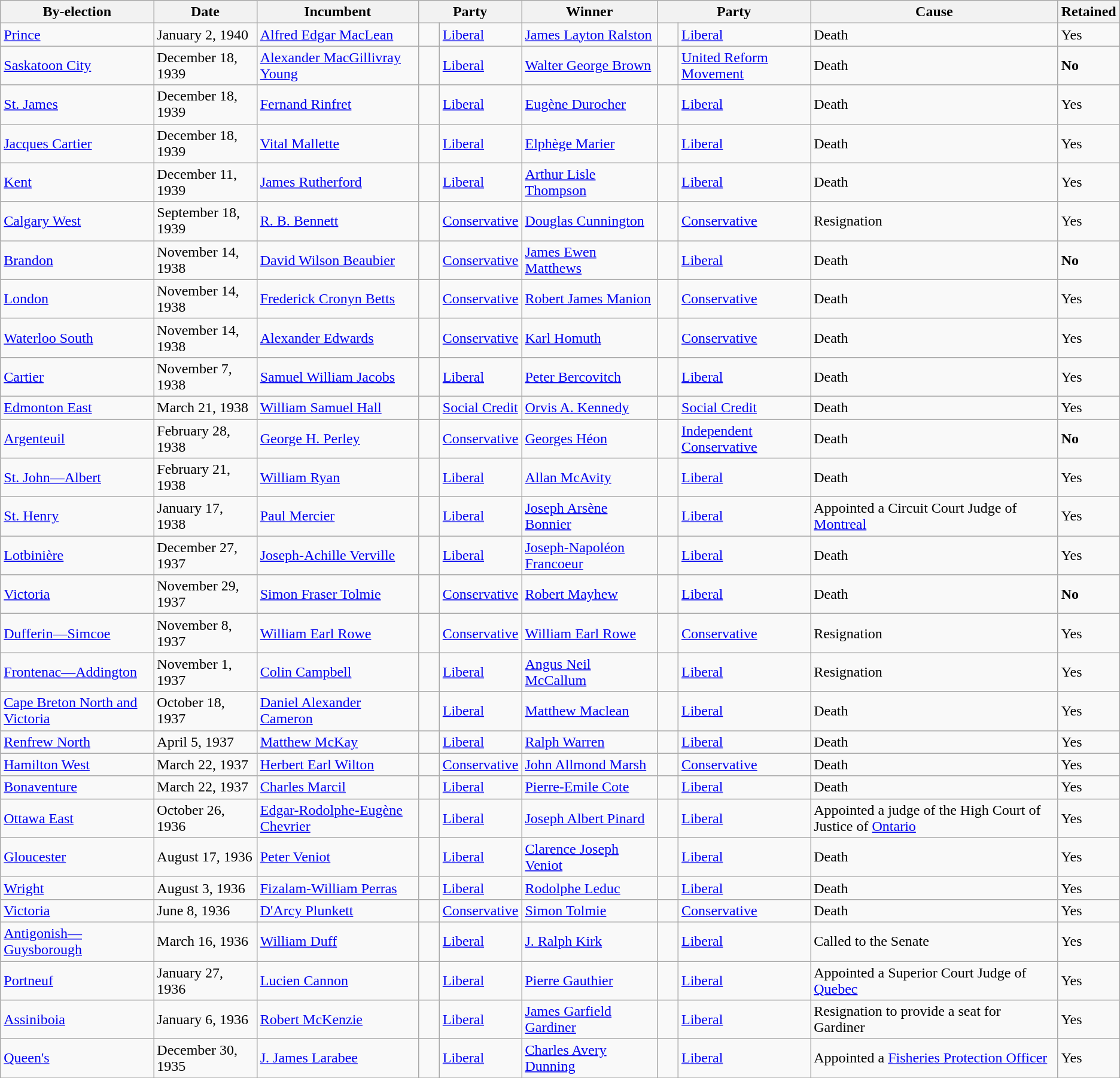<table class="wikitable">
<tr>
<th>By-election</th>
<th>Date</th>
<th>Incumbent</th>
<th colspan=2>Party</th>
<th>Winner</th>
<th colspan=2>Party</th>
<th>Cause</th>
<th>Retained</th>
</tr>
<tr>
<td><a href='#'>Prince</a></td>
<td>January 2, 1940</td>
<td><a href='#'>Alfred Edgar MacLean</a></td>
<td>    </td>
<td><a href='#'>Liberal</a></td>
<td><a href='#'>James Layton Ralston</a></td>
<td>    </td>
<td><a href='#'>Liberal</a></td>
<td>Death</td>
<td>Yes</td>
</tr>
<tr>
<td><a href='#'>Saskatoon City</a></td>
<td>December 18, 1939</td>
<td><a href='#'>Alexander MacGillivray Young</a></td>
<td>    </td>
<td><a href='#'>Liberal</a></td>
<td><a href='#'>Walter George Brown</a></td>
<td>    </td>
<td><a href='#'>United Reform Movement</a></td>
<td>Death</td>
<td><strong>No</strong></td>
</tr>
<tr>
<td><a href='#'>St. James</a></td>
<td>December 18, 1939</td>
<td><a href='#'>Fernand Rinfret</a></td>
<td>    </td>
<td><a href='#'>Liberal</a></td>
<td><a href='#'>Eugène Durocher</a></td>
<td>    </td>
<td><a href='#'>Liberal</a></td>
<td>Death</td>
<td>Yes</td>
</tr>
<tr>
<td><a href='#'>Jacques Cartier</a></td>
<td>December 18, 1939</td>
<td><a href='#'>Vital Mallette</a></td>
<td>    </td>
<td><a href='#'>Liberal</a></td>
<td><a href='#'>Elphège Marier</a></td>
<td>    </td>
<td><a href='#'>Liberal</a></td>
<td>Death</td>
<td>Yes</td>
</tr>
<tr>
<td><a href='#'>Kent</a></td>
<td>December 11, 1939</td>
<td><a href='#'>James Rutherford</a></td>
<td>    </td>
<td><a href='#'>Liberal</a></td>
<td><a href='#'>Arthur Lisle Thompson</a></td>
<td>    </td>
<td><a href='#'>Liberal</a></td>
<td>Death</td>
<td>Yes</td>
</tr>
<tr>
<td><a href='#'>Calgary West</a></td>
<td>September 18, 1939</td>
<td><a href='#'>R. B. Bennett</a></td>
<td>    </td>
<td><a href='#'>Conservative</a></td>
<td><a href='#'>Douglas Cunnington</a></td>
<td>    </td>
<td><a href='#'>Conservative</a></td>
<td>Resignation</td>
<td>Yes</td>
</tr>
<tr>
<td><a href='#'>Brandon</a></td>
<td>November 14, 1938</td>
<td><a href='#'>David Wilson Beaubier</a></td>
<td>    </td>
<td><a href='#'>Conservative</a></td>
<td><a href='#'>James Ewen Matthews</a></td>
<td>    </td>
<td><a href='#'>Liberal</a></td>
<td>Death</td>
<td><strong>No</strong></td>
</tr>
<tr>
<td><a href='#'>London</a></td>
<td>November 14, 1938</td>
<td><a href='#'>Frederick Cronyn Betts</a></td>
<td>    </td>
<td><a href='#'>Conservative</a></td>
<td><a href='#'>Robert James Manion</a></td>
<td>    </td>
<td><a href='#'>Conservative</a></td>
<td>Death</td>
<td>Yes</td>
</tr>
<tr>
<td><a href='#'>Waterloo South</a></td>
<td>November 14, 1938</td>
<td><a href='#'>Alexander Edwards</a></td>
<td>    </td>
<td><a href='#'>Conservative</a></td>
<td><a href='#'>Karl Homuth</a></td>
<td>    </td>
<td><a href='#'>Conservative</a></td>
<td>Death</td>
<td>Yes</td>
</tr>
<tr>
<td><a href='#'>Cartier</a></td>
<td>November 7, 1938</td>
<td><a href='#'>Samuel William Jacobs</a></td>
<td>    </td>
<td><a href='#'>Liberal</a></td>
<td><a href='#'>Peter Bercovitch</a></td>
<td>    </td>
<td><a href='#'>Liberal</a></td>
<td>Death</td>
<td>Yes</td>
</tr>
<tr>
<td><a href='#'>Edmonton East</a></td>
<td>March 21, 1938</td>
<td><a href='#'>William Samuel Hall</a></td>
<td>    </td>
<td><a href='#'>Social Credit</a></td>
<td><a href='#'>Orvis A. Kennedy</a></td>
<td>    </td>
<td><a href='#'>Social Credit</a></td>
<td>Death</td>
<td>Yes</td>
</tr>
<tr>
<td><a href='#'>Argenteuil</a></td>
<td>February 28, 1938</td>
<td><a href='#'>George H. Perley</a></td>
<td>    </td>
<td><a href='#'>Conservative</a></td>
<td><a href='#'>Georges Héon</a></td>
<td>    </td>
<td><a href='#'>Independent Conservative</a></td>
<td>Death</td>
<td><strong>No</strong></td>
</tr>
<tr>
<td><a href='#'>St. John—Albert</a></td>
<td>February 21, 1938</td>
<td><a href='#'>William Ryan</a></td>
<td>    </td>
<td><a href='#'>Liberal</a></td>
<td><a href='#'>Allan McAvity</a></td>
<td>    </td>
<td><a href='#'>Liberal</a></td>
<td>Death</td>
<td>Yes</td>
</tr>
<tr>
<td><a href='#'>St. Henry</a></td>
<td>January 17, 1938</td>
<td><a href='#'>Paul Mercier</a></td>
<td>    </td>
<td><a href='#'>Liberal</a></td>
<td><a href='#'>Joseph Arsène Bonnier</a></td>
<td>    </td>
<td><a href='#'>Liberal</a></td>
<td>Appointed a Circuit Court Judge of <a href='#'>Montreal</a></td>
<td>Yes</td>
</tr>
<tr>
<td><a href='#'>Lotbinière</a></td>
<td>December 27, 1937</td>
<td><a href='#'>Joseph-Achille Verville</a></td>
<td>    </td>
<td><a href='#'>Liberal</a></td>
<td><a href='#'>Joseph-Napoléon Francoeur</a></td>
<td>    </td>
<td><a href='#'>Liberal</a></td>
<td>Death</td>
<td>Yes</td>
</tr>
<tr>
<td><a href='#'>Victoria</a></td>
<td>November 29, 1937</td>
<td><a href='#'>Simon Fraser Tolmie</a></td>
<td>    </td>
<td><a href='#'>Conservative</a></td>
<td><a href='#'>Robert Mayhew</a></td>
<td>    </td>
<td><a href='#'>Liberal</a></td>
<td>Death</td>
<td><strong>No</strong></td>
</tr>
<tr>
<td><a href='#'>Dufferin—Simcoe</a></td>
<td>November 8, 1937</td>
<td><a href='#'>William Earl Rowe</a></td>
<td>    </td>
<td><a href='#'>Conservative</a></td>
<td><a href='#'>William Earl Rowe</a></td>
<td>    </td>
<td><a href='#'>Conservative</a></td>
<td>Resignation</td>
<td>Yes</td>
</tr>
<tr>
<td><a href='#'>Frontenac—Addington</a></td>
<td>November 1, 1937</td>
<td><a href='#'>Colin Campbell</a></td>
<td>    </td>
<td><a href='#'>Liberal</a></td>
<td><a href='#'>Angus Neil McCallum</a></td>
<td>    </td>
<td><a href='#'>Liberal</a></td>
<td>Resignation</td>
<td>Yes</td>
</tr>
<tr>
<td><a href='#'>Cape Breton North and Victoria</a></td>
<td>October 18, 1937</td>
<td><a href='#'>Daniel Alexander Cameron</a></td>
<td>    </td>
<td><a href='#'>Liberal</a></td>
<td><a href='#'>Matthew Maclean</a></td>
<td>    </td>
<td><a href='#'>Liberal</a></td>
<td>Death</td>
<td>Yes</td>
</tr>
<tr>
<td><a href='#'>Renfrew North</a></td>
<td>April 5, 1937</td>
<td><a href='#'>Matthew McKay</a></td>
<td>    </td>
<td><a href='#'>Liberal</a></td>
<td><a href='#'>Ralph Warren</a></td>
<td>    </td>
<td><a href='#'>Liberal</a></td>
<td>Death</td>
<td>Yes</td>
</tr>
<tr>
<td><a href='#'>Hamilton West</a></td>
<td>March 22, 1937</td>
<td><a href='#'>Herbert Earl Wilton</a></td>
<td>    </td>
<td><a href='#'>Conservative</a></td>
<td><a href='#'>John Allmond Marsh</a></td>
<td>    </td>
<td><a href='#'>Conservative</a></td>
<td>Death</td>
<td>Yes</td>
</tr>
<tr>
<td><a href='#'>Bonaventure</a></td>
<td>March 22, 1937</td>
<td><a href='#'>Charles Marcil</a></td>
<td>    </td>
<td><a href='#'>Liberal</a></td>
<td><a href='#'>Pierre-Emile Cote</a></td>
<td>    </td>
<td><a href='#'>Liberal</a></td>
<td>Death</td>
<td>Yes</td>
</tr>
<tr>
<td><a href='#'>Ottawa East</a></td>
<td>October 26, 1936</td>
<td><a href='#'>Edgar-Rodolphe-Eugène Chevrier</a></td>
<td>    </td>
<td><a href='#'>Liberal</a></td>
<td><a href='#'>Joseph Albert Pinard</a></td>
<td>    </td>
<td><a href='#'>Liberal</a></td>
<td>Appointed a judge of the High Court of Justice of <a href='#'>Ontario</a></td>
<td>Yes</td>
</tr>
<tr>
<td><a href='#'>Gloucester</a></td>
<td>August 17, 1936</td>
<td><a href='#'>Peter Veniot</a></td>
<td>    </td>
<td><a href='#'>Liberal</a></td>
<td><a href='#'>Clarence Joseph Veniot</a></td>
<td>    </td>
<td><a href='#'>Liberal</a></td>
<td>Death</td>
<td>Yes</td>
</tr>
<tr>
<td><a href='#'>Wright</a></td>
<td>August 3, 1936</td>
<td><a href='#'>Fizalam-William Perras</a></td>
<td>    </td>
<td><a href='#'>Liberal</a></td>
<td><a href='#'>Rodolphe Leduc</a></td>
<td>    </td>
<td><a href='#'>Liberal</a></td>
<td>Death</td>
<td>Yes</td>
</tr>
<tr>
<td><a href='#'>Victoria</a></td>
<td>June 8, 1936</td>
<td><a href='#'>D'Arcy Plunkett</a></td>
<td>    </td>
<td><a href='#'>Conservative</a></td>
<td><a href='#'>Simon Tolmie</a></td>
<td>    </td>
<td><a href='#'>Conservative</a></td>
<td>Death</td>
<td>Yes</td>
</tr>
<tr>
<td><a href='#'>Antigonish—Guysborough</a></td>
<td>March 16, 1936</td>
<td><a href='#'>William Duff</a></td>
<td>    </td>
<td><a href='#'>Liberal</a></td>
<td><a href='#'>J. Ralph Kirk</a></td>
<td>    </td>
<td><a href='#'>Liberal</a></td>
<td>Called to the Senate</td>
<td>Yes</td>
</tr>
<tr>
<td><a href='#'>Portneuf</a></td>
<td>January 27, 1936</td>
<td><a href='#'>Lucien Cannon</a></td>
<td>    </td>
<td><a href='#'>Liberal</a></td>
<td><a href='#'>Pierre Gauthier</a></td>
<td>    </td>
<td><a href='#'>Liberal</a></td>
<td>Appointed a Superior Court Judge of <a href='#'>Quebec</a></td>
<td>Yes</td>
</tr>
<tr>
<td><a href='#'>Assiniboia</a></td>
<td>January 6, 1936</td>
<td><a href='#'>Robert McKenzie</a></td>
<td>    </td>
<td><a href='#'>Liberal</a></td>
<td><a href='#'>James Garfield Gardiner</a></td>
<td>    </td>
<td><a href='#'>Liberal</a></td>
<td>Resignation to provide a seat for Gardiner</td>
<td>Yes</td>
</tr>
<tr>
<td><a href='#'>Queen's</a></td>
<td>December 30, 1935</td>
<td><a href='#'>J. James Larabee</a></td>
<td>    </td>
<td><a href='#'>Liberal</a></td>
<td><a href='#'>Charles Avery Dunning</a></td>
<td>    </td>
<td><a href='#'>Liberal</a></td>
<td>Appointed a <a href='#'>Fisheries Protection Officer</a></td>
<td>Yes</td>
</tr>
<tr>
</tr>
</table>
